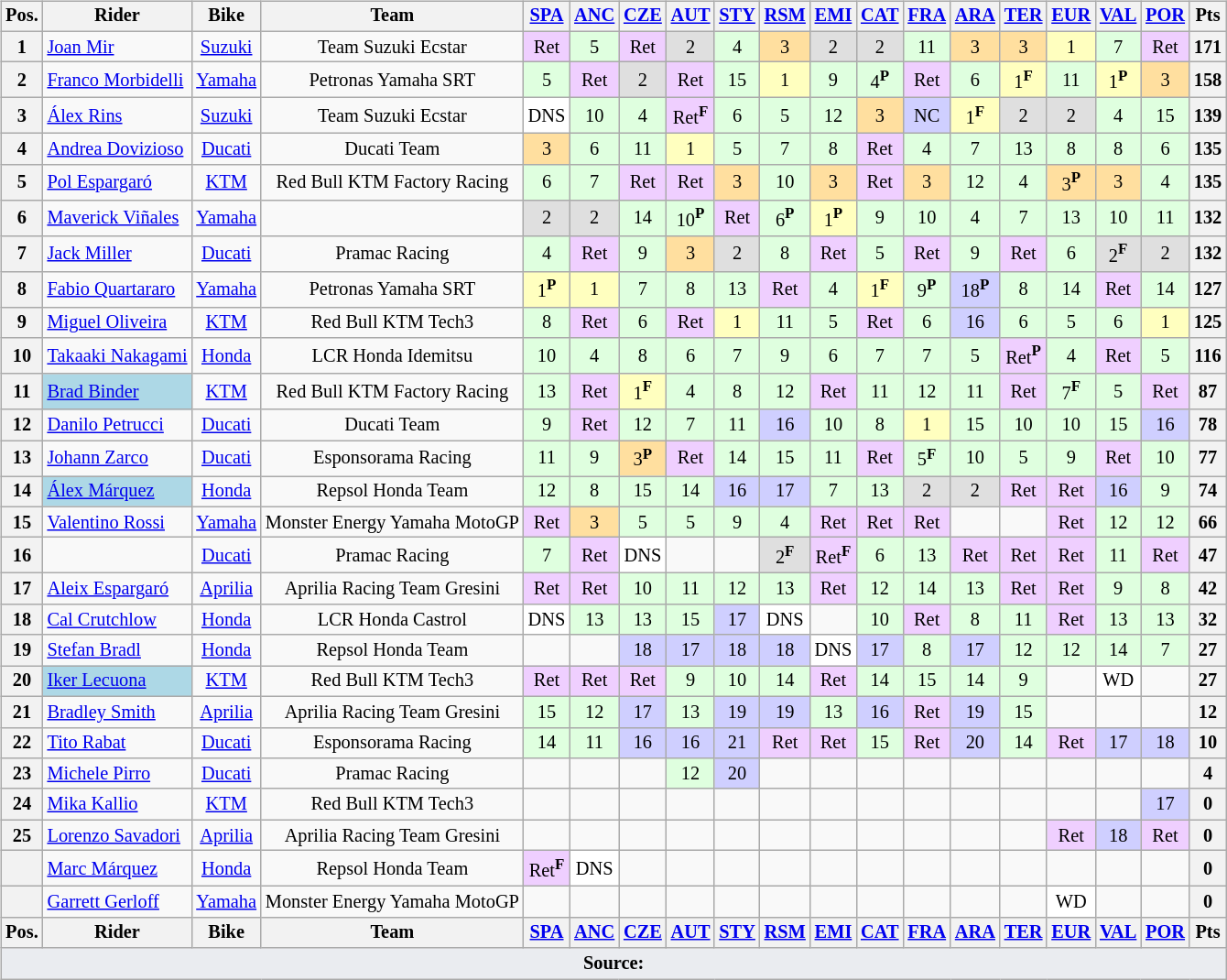<table>
<tr>
<td><br><table class="wikitable" style="font-size:85%; text-align:center;">
<tr>
<th>Pos.</th>
<th>Rider</th>
<th>Bike</th>
<th>Team</th>
<th><a href='#'>SPA</a><br></th>
<th><a href='#'>ANC</a><br></th>
<th><a href='#'>CZE</a><br></th>
<th><a href='#'>AUT</a><br></th>
<th><a href='#'>STY</a><br></th>
<th><a href='#'>RSM</a><br></th>
<th><a href='#'>EMI</a><br></th>
<th><a href='#'>CAT</a><br></th>
<th><a href='#'>FRA</a><br></th>
<th><a href='#'>ARA</a><br></th>
<th><a href='#'>TER</a><br></th>
<th><a href='#'>EUR</a><br></th>
<th><a href='#'>VAL</a><br></th>
<th><a href='#'>POR</a><br></th>
<th>Pts</th>
</tr>
<tr>
<th>1</th>
<td align="left"> <a href='#'>Joan Mir</a></td>
<td><a href='#'>Suzuki</a></td>
<td>Team Suzuki Ecstar</td>
<td style="background:#efcfff;">Ret</td>
<td style="background:#dfffdf;">5</td>
<td style="background:#efcfff;">Ret</td>
<td style="background:#dfdfdf;">2</td>
<td style="background:#dfffdf;">4</td>
<td style="background:#ffdf9f;">3</td>
<td style="background:#dfdfdf;">2</td>
<td style="background:#dfdfdf;">2</td>
<td style="background:#dfffdf;">11</td>
<td style="background:#ffdf9f;">3</td>
<td style="background:#ffdf9f;">3</td>
<td style="background:#ffffbf;">1</td>
<td style="background:#dfffdf;">7</td>
<td style="background:#efcfff;">Ret</td>
<th>171</th>
</tr>
<tr>
<th>2</th>
<td align="left"> <a href='#'>Franco Morbidelli</a></td>
<td><a href='#'>Yamaha</a></td>
<td>Petronas Yamaha SRT</td>
<td style="background:#dfffdf;">5</td>
<td style="background:#efcfff;">Ret</td>
<td style="background:#dfdfdf;">2</td>
<td style="background:#efcfff;">Ret</td>
<td style="background:#dfffdf;">15</td>
<td style="background:#ffffbf;">1</td>
<td style="background:#dfffdf;">9</td>
<td style="background:#dfffdf;">4<strong><sup>P</sup></strong></td>
<td style="background:#efcfff;">Ret</td>
<td style="background:#dfffdf;">6</td>
<td style="background:#ffffbf;">1<strong><sup>F</sup></strong></td>
<td style="background:#dfffdf;">11</td>
<td style="background:#ffffbf;">1<strong><sup>P</sup></strong></td>
<td style="background:#ffdf9f;">3</td>
<th>158</th>
</tr>
<tr>
<th>3</th>
<td align="left"> <a href='#'>Álex Rins</a></td>
<td><a href='#'>Suzuki</a></td>
<td>Team Suzuki Ecstar</td>
<td style="background:#ffffff;">DNS</td>
<td style="background:#dfffdf;">10</td>
<td style="background:#dfffdf;">4</td>
<td style="background:#efcfff;">Ret<strong><sup>F</sup></strong></td>
<td style="background:#dfffdf;">6</td>
<td style="background:#dfffdf;">5</td>
<td style="background:#dfffdf;">12</td>
<td style="background:#ffdf9f;">3</td>
<td style="background:#cfcfff;">NC</td>
<td style="background:#ffffbf;">1<strong><sup>F</sup></strong></td>
<td style="background:#dfdfdf;">2</td>
<td style="background:#dfdfdf;">2</td>
<td style="background:#dfffdf;">4</td>
<td style="background:#dfffdf;">15</td>
<th>139</th>
</tr>
<tr>
<th>4</th>
<td align="left"> <a href='#'>Andrea Dovizioso</a></td>
<td><a href='#'>Ducati</a></td>
<td>Ducati Team</td>
<td style="background:#ffdf9f;">3</td>
<td style="background:#dfffdf;">6</td>
<td style="background:#dfffdf;">11</td>
<td style="background:#ffffbf;">1</td>
<td style="background:#dfffdf;">5</td>
<td style="background:#dfffdf;">7</td>
<td style="background:#dfffdf;">8</td>
<td style="background:#efcfff;">Ret</td>
<td style="background:#dfffdf;">4</td>
<td style="background:#dfffdf;">7</td>
<td style="background:#dfffdf;">13</td>
<td style="background:#dfffdf;">8</td>
<td style="background:#dfffdf;">8</td>
<td style="background:#dfffdf;">6</td>
<th>135</th>
</tr>
<tr>
<th>5</th>
<td align="left"> <a href='#'>Pol Espargaró</a></td>
<td><a href='#'>KTM</a></td>
<td>Red Bull KTM Factory Racing</td>
<td style="background:#dfffdf;">6</td>
<td style="background:#dfffdf;">7</td>
<td style="background:#efcfff;">Ret</td>
<td style="background:#efcfff;">Ret</td>
<td style="background:#ffdf9f;">3</td>
<td style="background:#dfffdf;">10</td>
<td style="background:#ffdf9f;">3</td>
<td style="background:#efcfff;">Ret</td>
<td style="background:#ffdf9f;">3</td>
<td style="background:#dfffdf;">12</td>
<td style="background:#dfffdf;">4</td>
<td style="background:#ffdf9f;">3<strong><sup>P</sup></strong></td>
<td style="background:#ffdf9f;">3</td>
<td style="background:#dfffdf;">4</td>
<th>135</th>
</tr>
<tr>
<th>6</th>
<td align="left"> <a href='#'>Maverick Viñales</a></td>
<td><a href='#'>Yamaha</a></td>
<td></td>
<td style="background:#dfdfdf;">2</td>
<td style="background:#dfdfdf;">2</td>
<td style="background:#dfffdf;">14</td>
<td style="background:#dfffdf;">10<strong><sup>P</sup></strong></td>
<td style="background:#efcfff;">Ret</td>
<td style="background:#dfffdf;">6<strong><sup>P</sup></strong></td>
<td style="background:#ffffbf;">1<strong><sup>P</sup></strong></td>
<td style="background:#dfffdf;">9</td>
<td style="background:#dfffdf;">10</td>
<td style="background:#dfffdf;">4</td>
<td style="background:#dfffdf;">7</td>
<td style="background:#dfffdf;">13</td>
<td style="background:#dfffdf;">10</td>
<td style="background:#dfffdf;">11</td>
<th>132</th>
</tr>
<tr>
<th>7</th>
<td align="left"> <a href='#'>Jack Miller</a></td>
<td><a href='#'>Ducati</a></td>
<td>Pramac Racing</td>
<td style="background:#dfffdf;">4</td>
<td style="background:#efcfff;">Ret</td>
<td style="background:#dfffdf;">9</td>
<td style="background:#ffdf9f;">3</td>
<td style="background:#dfdfdf;">2</td>
<td style="background:#dfffdf;">8</td>
<td style="background:#efcfff;">Ret</td>
<td style="background:#dfffdf;">5</td>
<td style="background:#efcfff;">Ret</td>
<td style="background:#dfffdf;">9</td>
<td style="background:#efcfff;">Ret</td>
<td style="background:#dfffdf;">6</td>
<td style="background:#dfdfdf;">2<strong><sup>F</sup></strong></td>
<td style="background:#dfdfdf;">2</td>
<th>132</th>
</tr>
<tr>
<th>8</th>
<td align="left"> <a href='#'>Fabio Quartararo</a></td>
<td><a href='#'>Yamaha</a></td>
<td>Petronas Yamaha SRT</td>
<td style="background:#ffffbf;">1<strong><sup>P</sup></strong></td>
<td style="background:#ffffbf;">1</td>
<td style="background:#dfffdf;">7</td>
<td style="background:#dfffdf;">8</td>
<td style="background:#dfffdf;">13</td>
<td style="background:#efcfff;">Ret</td>
<td style="background:#dfffdf;">4</td>
<td style="background:#ffffbf;">1<strong><sup>F</sup></strong></td>
<td style="background:#dfffdf;">9<strong><sup>P</sup></strong></td>
<td style="background:#cfcfff;">18<strong><sup>P</sup></strong></td>
<td style="background:#dfffdf;">8</td>
<td style="background:#dfffdf;">14</td>
<td style="background:#efcfff;">Ret</td>
<td style="background:#dfffdf;">14</td>
<th>127</th>
</tr>
<tr>
<th>9</th>
<td align="left"> <a href='#'>Miguel Oliveira</a></td>
<td><a href='#'>KTM</a></td>
<td>Red Bull KTM Tech3</td>
<td style="background:#dfffdf;">8</td>
<td style="background:#efcfff;">Ret</td>
<td style="background:#dfffdf;">6</td>
<td style="background:#efcfff;">Ret</td>
<td style="background:#ffffbf;">1</td>
<td style="background:#dfffdf;">11</td>
<td style="background:#dfffdf;">5</td>
<td style="background:#efcfff;">Ret</td>
<td style="background:#dfffdf;">6</td>
<td style="background:#cfcfff;">16</td>
<td style="background:#dfffdf;">6</td>
<td style="background:#dfffdf;">5</td>
<td style="background:#dfffdf;">6</td>
<td style="background:#ffffbf;">1</td>
<th>125</th>
</tr>
<tr>
<th>10</th>
<td align="left"> <a href='#'>Takaaki Nakagami</a></td>
<td><a href='#'>Honda</a></td>
<td>LCR Honda Idemitsu</td>
<td style="background:#dfffdf;">10</td>
<td style="background:#dfffdf;">4</td>
<td style="background:#dfffdf;">8</td>
<td style="background:#dfffdf;">6</td>
<td style="background:#dfffdf;">7</td>
<td style="background:#dfffdf;">9</td>
<td style="background:#dfffdf;">6</td>
<td style="background:#dfffdf;">7</td>
<td style="background:#dfffdf;">7</td>
<td style="background:#dfffdf;">5</td>
<td style="background:#efcfff;">Ret<strong><sup>P</sup></strong></td>
<td style="background:#dfffdf;">4</td>
<td style="background:#efcfff;">Ret</td>
<td style="background:#dfffdf;">5</td>
<th>116</th>
</tr>
<tr>
<th>11</th>
<td style="background:lightblue;" align="left"> <a href='#'>Brad Binder</a></td>
<td><a href='#'>KTM</a></td>
<td>Red Bull KTM Factory Racing</td>
<td style="background:#dfffdf;">13</td>
<td style="background:#efcfff;">Ret</td>
<td style="background:#ffffbf;">1<strong><sup>F</sup></strong></td>
<td style="background:#dfffdf;">4</td>
<td style="background:#dfffdf;">8</td>
<td style="background:#dfffdf;">12</td>
<td style="background:#efcfff;">Ret</td>
<td style="background:#dfffdf;">11</td>
<td style="background:#dfffdf;">12</td>
<td style="background:#dfffdf;">11</td>
<td style="background:#efcfff;">Ret</td>
<td style="background:#dfffdf;">7<strong><sup>F</sup></strong></td>
<td style="background:#dfffdf;">5</td>
<td style="background:#efcfff;">Ret</td>
<th>87</th>
</tr>
<tr>
<th>12</th>
<td align="left"> <a href='#'>Danilo Petrucci</a></td>
<td><a href='#'>Ducati</a></td>
<td>Ducati Team</td>
<td style="background:#dfffdf;">9</td>
<td style="background:#efcfff;">Ret</td>
<td style="background:#dfffdf;">12</td>
<td style="background:#dfffdf;">7</td>
<td style="background:#dfffdf;">11</td>
<td style="background:#cfcfff;">16</td>
<td style="background:#dfffdf;">10</td>
<td style="background:#dfffdf;">8</td>
<td style="background:#ffffbf;">1</td>
<td style="background:#dfffdf;">15</td>
<td style="background:#dfffdf;">10</td>
<td style="background:#dfffdf;">10</td>
<td style="background:#dfffdf;">15</td>
<td style="background:#cfcfff;">16</td>
<th>78</th>
</tr>
<tr>
<th>13</th>
<td align="left"> <a href='#'>Johann Zarco</a></td>
<td><a href='#'>Ducati</a></td>
<td>Esponsorama Racing</td>
<td style="background:#dfffdf;">11</td>
<td style="background:#dfffdf;">9</td>
<td style="background:#ffdf9f;">3<strong><sup>P</sup></strong></td>
<td style="background:#efcfff;">Ret</td>
<td style="background:#dfffdf;">14</td>
<td style="background:#dfffdf;">15</td>
<td style="background:#dfffdf;">11</td>
<td style="background:#efcfff;">Ret</td>
<td style="background:#dfffdf;">5<strong><sup>F</sup></strong></td>
<td style="background:#dfffdf;">10</td>
<td style="background:#dfffdf;">5</td>
<td style="background:#dfffdf;">9</td>
<td style="background:#efcfff;">Ret</td>
<td style="background:#dfffdf;">10</td>
<th>77</th>
</tr>
<tr>
<th>14</th>
<td style="background:lightblue;" align="left"> <a href='#'>Álex Márquez</a></td>
<td><a href='#'>Honda</a></td>
<td>Repsol Honda Team</td>
<td style="background:#dfffdf;">12</td>
<td style="background:#dfffdf;">8</td>
<td style="background:#dfffdf;">15</td>
<td style="background:#dfffdf;">14</td>
<td style="background:#cfcfff;">16</td>
<td style="background:#cfcfff;">17</td>
<td style="background:#dfffdf;">7</td>
<td style="background:#dfffdf;">13</td>
<td style="background:#dfdfdf;">2</td>
<td style="background:#dfdfdf;">2</td>
<td style="background:#efcfff;">Ret</td>
<td style="background:#efcfff;">Ret</td>
<td style="background:#cfcfff;">16</td>
<td style="background:#dfffdf;">9</td>
<th>74</th>
</tr>
<tr>
<th>15</th>
<td align="left"> <a href='#'>Valentino Rossi</a></td>
<td><a href='#'>Yamaha</a></td>
<td>Monster Energy Yamaha MotoGP</td>
<td style="background:#efcfff;">Ret</td>
<td style="background:#ffdf9f;">3</td>
<td style="background:#dfffdf;">5</td>
<td style="background:#dfffdf;">5</td>
<td style="background:#dfffdf;">9</td>
<td style="background:#dfffdf;">4</td>
<td style="background:#efcfff;">Ret</td>
<td style="background:#efcfff;">Ret</td>
<td style="background:#efcfff;">Ret</td>
<td></td>
<td></td>
<td style="background:#efcfff;">Ret</td>
<td style="background:#dfffdf;">12</td>
<td style="background:#dfffdf;">12</td>
<th>66</th>
</tr>
<tr>
<th>16</th>
<td align="left"></td>
<td><a href='#'>Ducati</a></td>
<td>Pramac Racing</td>
<td style="background:#dfffdf;">7</td>
<td style="background:#efcfff;">Ret</td>
<td style="background:#ffffff;">DNS</td>
<td></td>
<td></td>
<td style="background:#dfdfdf;">2<strong><sup>F</sup></strong></td>
<td style="background:#efcfff;">Ret<strong><sup>F</sup></strong></td>
<td style="background:#dfffdf;">6</td>
<td style="background:#dfffdf;">13</td>
<td style="background:#efcfff;">Ret</td>
<td style="background:#efcfff;">Ret</td>
<td style="background:#efcfff;">Ret</td>
<td style="background:#dfffdf;">11</td>
<td style="background:#efcfff;">Ret</td>
<th>47</th>
</tr>
<tr>
<th>17</th>
<td align="left"> <a href='#'>Aleix Espargaró</a></td>
<td><a href='#'>Aprilia</a></td>
<td>Aprilia Racing Team Gresini</td>
<td style="background:#efcfff;">Ret</td>
<td style="background:#efcfff;">Ret</td>
<td style="background:#dfffdf;">10</td>
<td style="background:#dfffdf;">11</td>
<td style="background:#dfffdf;">12</td>
<td style="background:#dfffdf;">13</td>
<td style="background:#efcfff;">Ret</td>
<td style="background:#dfffdf;">12</td>
<td style="background:#dfffdf;">14</td>
<td style="background:#dfffdf;">13</td>
<td style="background:#efcfff;">Ret</td>
<td style="background:#efcfff;">Ret</td>
<td style="background:#dfffdf;">9</td>
<td style="background:#dfffdf;">8</td>
<th>42</th>
</tr>
<tr>
<th>18</th>
<td align="left"> <a href='#'>Cal Crutchlow</a></td>
<td><a href='#'>Honda</a></td>
<td>LCR Honda Castrol</td>
<td style="background:#ffffff;">DNS</td>
<td style="background:#dfffdf;">13</td>
<td style="background:#dfffdf;">13</td>
<td style="background:#dfffdf;">15</td>
<td style="background:#cfcfff;">17</td>
<td style="background:#ffffff;">DNS</td>
<td></td>
<td style="background:#dfffdf;">10</td>
<td style="background:#efcfff;">Ret</td>
<td style="background:#dfffdf;">8</td>
<td style="background:#dfffdf;">11</td>
<td style="background:#efcfff;">Ret</td>
<td style="background:#dfffdf;">13</td>
<td style="background:#dfffdf;">13</td>
<th>32</th>
</tr>
<tr>
<th>19</th>
<td align="left"> <a href='#'>Stefan Bradl</a></td>
<td><a href='#'>Honda</a></td>
<td>Repsol Honda Team</td>
<td></td>
<td></td>
<td style="background:#cfcfff;">18</td>
<td style="background:#cfcfff;">17</td>
<td style="background:#cfcfff;">18</td>
<td style="background:#cfcfff;">18</td>
<td style="background:#ffffff;">DNS</td>
<td style="background:#cfcfff;">17</td>
<td style="background:#dfffdf;">8</td>
<td style="background:#cfcfff;">17</td>
<td style="background:#dfffdf;">12</td>
<td style="background:#dfffdf;">12</td>
<td style="background:#dfffdf;">14</td>
<td style="background:#dfffdf;">7</td>
<th>27</th>
</tr>
<tr>
<th>20</th>
<td style="background:lightblue;" align="left"> <a href='#'>Iker Lecuona</a></td>
<td><a href='#'>KTM</a></td>
<td>Red Bull KTM Tech3</td>
<td style="background:#efcfff;">Ret</td>
<td style="background:#efcfff;">Ret</td>
<td style="background:#efcfff;">Ret</td>
<td style="background:#dfffdf;">9</td>
<td style="background:#dfffdf;">10</td>
<td style="background:#dfffdf;">14</td>
<td style="background:#efcfff;">Ret</td>
<td style="background:#dfffdf;">14</td>
<td style="background:#dfffdf;">15</td>
<td style="background:#dfffdf;">14</td>
<td style="background:#dfffdf;">9</td>
<td></td>
<td style="background:#ffffff;">WD</td>
<td></td>
<th>27</th>
</tr>
<tr>
<th>21</th>
<td align="left"> <a href='#'>Bradley Smith</a></td>
<td><a href='#'>Aprilia</a></td>
<td>Aprilia Racing Team Gresini</td>
<td style="background:#dfffdf;">15</td>
<td style="background:#dfffdf;">12</td>
<td style="background:#cfcfff;">17</td>
<td style="background:#dfffdf;">13</td>
<td style="background:#cfcfff;">19</td>
<td style="background:#cfcfff;">19</td>
<td style="background:#dfffdf;">13</td>
<td style="background:#cfcfff;">16</td>
<td style="background:#efcfff;">Ret</td>
<td style="background:#cfcfff;">19</td>
<td style="background:#dfffdf;">15</td>
<td></td>
<td></td>
<td></td>
<th>12</th>
</tr>
<tr>
<th>22</th>
<td align="left"> <a href='#'>Tito Rabat</a></td>
<td><a href='#'>Ducati</a></td>
<td>Esponsorama Racing</td>
<td style="background:#dfffdf;">14</td>
<td style="background:#dfffdf;">11</td>
<td style="background:#cfcfff;">16</td>
<td style="background:#cfcfff;">16</td>
<td style="background:#cfcfff;">21</td>
<td style="background:#efcfff;">Ret</td>
<td style="background:#efcfff;">Ret</td>
<td style="background:#dfffdf;">15</td>
<td style="background:#efcfff;">Ret</td>
<td style="background:#cfcfff;">20</td>
<td style="background:#dfffdf;">14</td>
<td style="background:#efcfff;">Ret</td>
<td style="background:#cfcfff;">17</td>
<td style="background:#cfcfff;">18</td>
<th>10</th>
</tr>
<tr>
<th>23</th>
<td align="left"> <a href='#'>Michele Pirro</a></td>
<td><a href='#'>Ducati</a></td>
<td>Pramac Racing</td>
<td></td>
<td></td>
<td></td>
<td style="background:#dfffdf;">12</td>
<td style="background:#cfcfff;">20</td>
<td></td>
<td></td>
<td></td>
<td></td>
<td></td>
<td></td>
<td></td>
<td></td>
<td></td>
<th>4</th>
</tr>
<tr>
<th>24</th>
<td align="left"> <a href='#'>Mika Kallio</a></td>
<td><a href='#'>KTM</a></td>
<td>Red Bull KTM Tech3</td>
<td></td>
<td></td>
<td></td>
<td></td>
<td></td>
<td></td>
<td></td>
<td></td>
<td></td>
<td></td>
<td></td>
<td></td>
<td></td>
<td style="background:#cfcfff;">17</td>
<th>0</th>
</tr>
<tr>
<th>25</th>
<td align="left"> <a href='#'>Lorenzo Savadori</a></td>
<td><a href='#'>Aprilia</a></td>
<td>Aprilia Racing Team Gresini</td>
<td></td>
<td></td>
<td></td>
<td></td>
<td></td>
<td></td>
<td></td>
<td></td>
<td></td>
<td></td>
<td></td>
<td style="background:#efcfff;">Ret</td>
<td style="background:#cfcfff;">18</td>
<td style="background:#efcfff;">Ret</td>
<th>0</th>
</tr>
<tr>
<th></th>
<td align="left"> <a href='#'>Marc Márquez</a></td>
<td><a href='#'>Honda</a></td>
<td>Repsol Honda Team</td>
<td style="background:#efcfff;">Ret<strong><sup>F</sup></strong></td>
<td style="background:#ffffff;">DNS</td>
<td></td>
<td></td>
<td></td>
<td></td>
<td></td>
<td></td>
<td></td>
<td></td>
<td></td>
<td></td>
<td></td>
<td></td>
<th>0</th>
</tr>
<tr>
<th></th>
<td align="left"> <a href='#'>Garrett Gerloff</a></td>
<td><a href='#'>Yamaha</a></td>
<td>Monster Energy Yamaha MotoGP</td>
<td></td>
<td></td>
<td></td>
<td></td>
<td></td>
<td></td>
<td></td>
<td></td>
<td></td>
<td></td>
<td></td>
<td style="background:#ffffff;">WD</td>
<td></td>
<td></td>
<th>0</th>
</tr>
<tr>
<th>Pos.</th>
<th>Rider</th>
<th>Bike</th>
<th>Team</th>
<th><a href='#'>SPA</a><br></th>
<th><a href='#'>ANC</a><br></th>
<th><a href='#'>CZE</a><br></th>
<th><a href='#'>AUT</a><br></th>
<th><a href='#'>STY</a><br></th>
<th><a href='#'>RSM</a><br></th>
<th><a href='#'>EMI</a><br></th>
<th><a href='#'>CAT</a><br></th>
<th><a href='#'>FRA</a><br></th>
<th><a href='#'>ARA</a><br></th>
<th><a href='#'>TER</a><br></th>
<th><a href='#'>EUR</a><br></th>
<th><a href='#'>VAL</a><br></th>
<th><a href='#'>POR</a><br></th>
<th>Pts</th>
</tr>
<tr>
<td colspan="19" style="background-color:#EAECF0;text-align:center"><strong>Source:</strong></td>
</tr>
</table>
</td>
<td valign="top"><br></td>
</tr>
</table>
